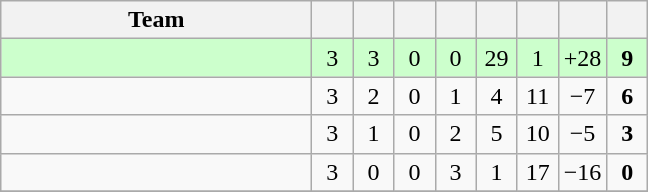<table class=wikitable style="text-align:center">
<tr>
<th width=200>Team</th>
<th width=20></th>
<th width=20></th>
<th width=20></th>
<th width=20></th>
<th width=20></th>
<th width=20></th>
<th width=20></th>
<th width=20></th>
</tr>
<tr bgcolor=ccffcc>
<td style="text-align:left"></td>
<td>3</td>
<td>3</td>
<td>0</td>
<td>0</td>
<td>29</td>
<td>1</td>
<td>+28</td>
<td><strong>9</strong></td>
</tr>
<tr>
<td style="text-align:left"></td>
<td>3</td>
<td>2</td>
<td>0</td>
<td>1</td>
<td>4</td>
<td>11</td>
<td>−7</td>
<td><strong>6</strong></td>
</tr>
<tr>
<td align=left></td>
<td>3</td>
<td>1</td>
<td>0</td>
<td>2</td>
<td>5</td>
<td>10</td>
<td>−5</td>
<td><strong>3</strong></td>
</tr>
<tr>
<td style="text-align:left"></td>
<td>3</td>
<td>0</td>
<td>0</td>
<td>3</td>
<td>1</td>
<td>17</td>
<td>−16</td>
<td><strong>0</strong></td>
</tr>
<tr>
</tr>
</table>
